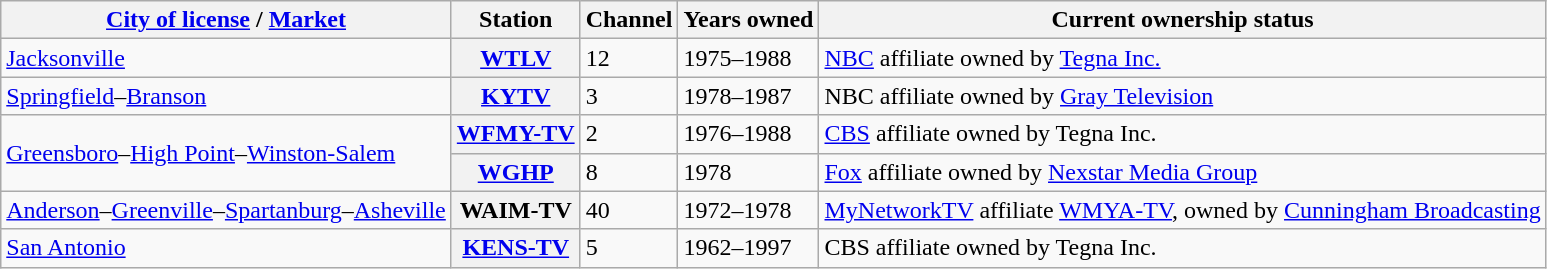<table class="wikitable">
<tr>
<th><a href='#'>City of license</a> / <a href='#'>Market</a></th>
<th>Station</th>
<th>Channel</th>
<th>Years owned</th>
<th>Current ownership status</th>
</tr>
<tr>
<td><a href='#'>Jacksonville</a></td>
<th><a href='#'>WTLV</a></th>
<td>12</td>
<td>1975–1988</td>
<td><a href='#'>NBC</a> affiliate owned by <a href='#'>Tegna Inc.</a></td>
</tr>
<tr>
<td><a href='#'>Springfield</a>–<a href='#'>Branson</a></td>
<th><a href='#'>KYTV</a></th>
<td>3</td>
<td>1978–1987</td>
<td>NBC affiliate owned by <a href='#'>Gray Television</a></td>
</tr>
<tr>
<td rowspan="2"><a href='#'>Greensboro</a>–<a href='#'>High Point</a>–<a href='#'>Winston-Salem</a></td>
<th><a href='#'>WFMY-TV</a></th>
<td>2</td>
<td>1976–1988</td>
<td><a href='#'>CBS</a> affiliate owned by Tegna Inc.</td>
</tr>
<tr>
<th><a href='#'>WGHP</a></th>
<td>8</td>
<td>1978</td>
<td><a href='#'>Fox</a> affiliate owned by <a href='#'>Nexstar Media Group</a></td>
</tr>
<tr>
<td><a href='#'>Anderson</a>–<a href='#'>Greenville</a>–<a href='#'>Spartanburg</a>–<a href='#'>Asheville</a></td>
<th>WAIM-TV</th>
<td>40</td>
<td>1972–1978</td>
<td><a href='#'>MyNetworkTV</a> affiliate <a href='#'>WMYA-TV</a>, owned by <a href='#'>Cunningham Broadcasting</a></td>
</tr>
<tr>
<td><a href='#'>San Antonio</a></td>
<th><a href='#'>KENS-TV</a></th>
<td>5</td>
<td>1962–1997</td>
<td>CBS affiliate owned by Tegna Inc.</td>
</tr>
</table>
